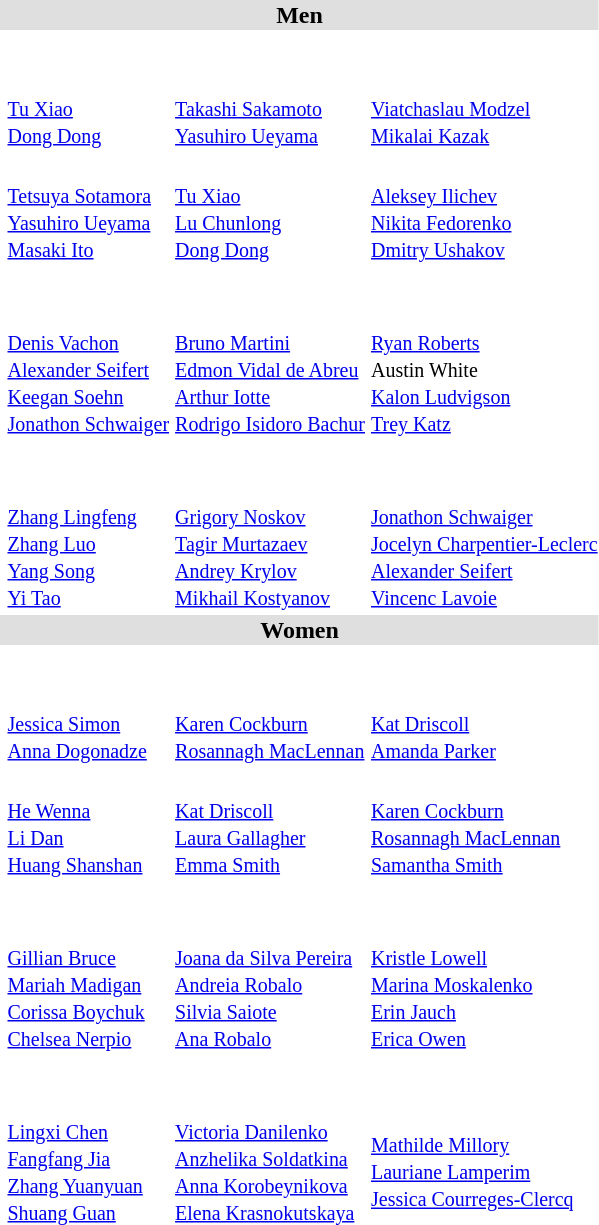<table>
<tr bgcolor="DFDFDF">
<td colspan="4" align="center"><strong>Men</strong></td>
</tr>
<tr>
<th scope=row style="text-align:left"><br></th>
<td></td>
<td></td>
<td></td>
</tr>
<tr>
<th scope=row style="text-align:left"><br></th>
<td><br><small><a href='#'>Tu Xiao</a><br><a href='#'>Dong Dong</a></small></td>
<td><br><small><a href='#'>Takashi Sakamoto</a><br><a href='#'>Yasuhiro Ueyama</a></small></td>
<td><br><small><a href='#'>Viatchaslau Modzel</a><br><a href='#'>Mikalai Kazak</a></small></td>
</tr>
<tr>
<th scope=row style="text-align:left"><br></th>
<td><br><small><a href='#'>Tetsuya Sotamora</a><br><a href='#'>Yasuhiro Ueyama</a><br><a href='#'>Masaki Ito</a></small></td>
<td><br><small><a href='#'>Tu Xiao</a><br><a href='#'>Lu Chunlong</a><br><a href='#'>Dong Dong</a></small></td>
<td><br><small><a href='#'>Aleksey Ilichev</a><br><a href='#'>Nikita Fedorenko</a><br><a href='#'>Dmitry Ushakov</a></small></td>
</tr>
<tr>
<th scope=row style="text-align:left"><br></th>
<td></td>
<td></td>
<td></td>
</tr>
<tr>
<th scope=row style="text-align:left"><br></th>
<td><br><small><a href='#'>Denis Vachon</a><br><a href='#'>Alexander Seifert</a><br><a href='#'>Keegan Soehn</a><br><a href='#'>Jonathon Schwaiger</a></small></td>
<td><br><small><a href='#'>Bruno Martini</a><br><a href='#'>Edmon Vidal de Abreu</a><br><a href='#'>Arthur Iotte</a><br><a href='#'>Rodrigo Isidoro Bachur</a></small></td>
<td><br><small><a href='#'>Ryan Roberts</a><br>Austin White<br><a href='#'>Kalon Ludvigson</a><br><a href='#'>Trey Katz</a></small></td>
</tr>
<tr>
<th scope=row style="text-align:left"><br></th>
<td></td>
<td></td>
<td></td>
</tr>
<tr>
<th scope=row style="text-align:left"><br></th>
<td><br><small><a href='#'>Zhang Lingfeng</a><br><a href='#'>Zhang Luo</a><br><a href='#'>Yang Song</a><br><a href='#'>Yi Tao</a></small></td>
<td><br><small><a href='#'>Grigory Noskov</a><br><a href='#'>Tagir Murtazaev</a><br><a href='#'>Andrey Krylov</a><br><a href='#'>Mikhail Kostyanov</a></small></td>
<td><br><small><a href='#'>Jonathon Schwaiger</a><br><a href='#'>Jocelyn Charpentier-Leclerc</a><br><a href='#'>Alexander Seifert</a><br><a href='#'>Vincenc Lavoie</a></small></td>
</tr>
<tr bgcolor="DFDFDF">
<td colspan="4" align="center"><strong>Women</strong></td>
</tr>
<tr>
<th scope=row style="text-align:left"><br></th>
<td></td>
<td></td>
<td></td>
</tr>
<tr>
<th scope=row style="text-align:left"><br></th>
<td><br><small><a href='#'>Jessica Simon</a><br><a href='#'>Anna Dogonadze</a></small></td>
<td><br><small><a href='#'>Karen Cockburn</a><br><a href='#'>Rosannagh MacLennan</a> </small></td>
<td><br><small><a href='#'>Kat Driscoll</a><br><a href='#'>Amanda Parker</a></small></td>
</tr>
<tr>
<th scope=row style="text-align:left"><br></th>
<td><br><small><a href='#'>He Wenna</a><br><a href='#'>Li Dan</a><br><a href='#'>Huang Shanshan</a></small></td>
<td><br><small><a href='#'>Kat Driscoll</a><br><a href='#'>Laura Gallagher</a><br><a href='#'>Emma Smith</a></small></td>
<td><br><small><a href='#'>Karen Cockburn</a><br><a href='#'>Rosannagh MacLennan</a><br><a href='#'>Samantha Smith</a></small></td>
</tr>
<tr>
<th scope=row style="text-align:left"><br></th>
<td></td>
<td></td>
<td></td>
</tr>
<tr>
<th scope=row style="text-align:left"><br></th>
<td><br><small><a href='#'>Gillian Bruce</a><br><a href='#'>Mariah Madigan</a><br><a href='#'>Corissa Boychuk</a><br><a href='#'>Chelsea Nerpio</a></small></td>
<td><br><small><a href='#'>Joana da Silva Pereira</a><br><a href='#'>Andreia Robalo</a><br><a href='#'>Silvia Saiote</a><br><a href='#'>Ana Robalo</a></small></td>
<td><br><small><a href='#'>Kristle Lowell</a><br><a href='#'>Marina Moskalenko</a><br><a href='#'>Erin Jauch</a><br><a href='#'>Erica Owen</a></small></td>
</tr>
<tr>
<th scope=row style="text-align:left"><br></th>
<td></td>
<td></td>
<td></td>
</tr>
<tr>
<th scope=row style="text-align:left"><br></th>
<td><br><small><a href='#'>Lingxi Chen</a><br><a href='#'>Fangfang Jia</a><br><a href='#'>Zhang Yuanyuan</a><br><a href='#'>Shuang Guan</a></small></td>
<td><br><small><a href='#'>Victoria Danilenko</a><br><a href='#'>Anzhelika Soldatkina</a><br><a href='#'>Anna Korobeynikova</a><br><a href='#'>Elena Krasnokutskaya</a></small></td>
<td><br><small><a href='#'>Mathilde Millory</a><br><a href='#'>Lauriane Lamperim</a><br><a href='#'>Jessica Courreges-Clercq</a></small></td>
</tr>
</table>
